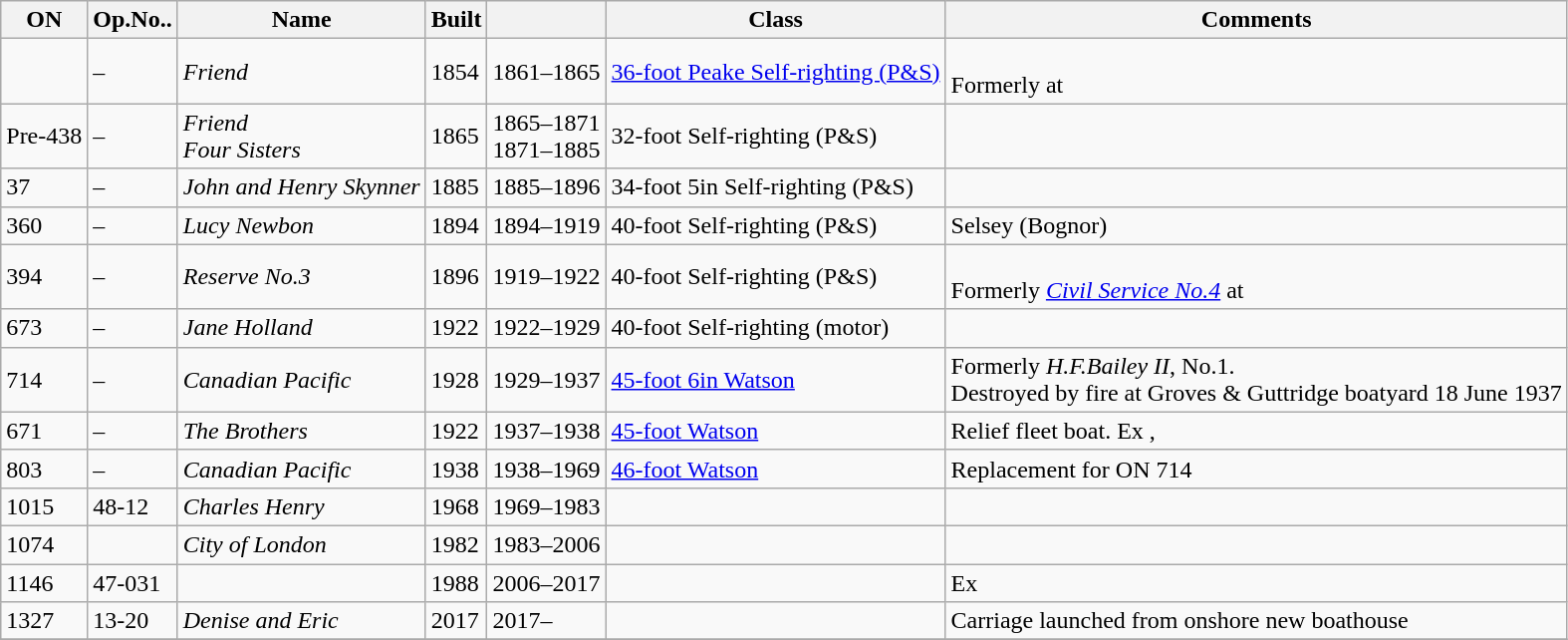<table class="wikitable">
<tr>
<th>ON</th>
<th>Op.No..</th>
<th>Name</th>
<th>Built</th>
<th></th>
<th>Class</th>
<th>Comments</th>
</tr>
<tr>
<td></td>
<td>–</td>
<td><em>Friend</em></td>
<td>1854</td>
<td>1861–1865</td>
<td><a href='#'>36-foot Peake Self-righting (P&S)</a></td>
<td><br>Formerly at </td>
</tr>
<tr>
<td>Pre-438</td>
<td>–</td>
<td><em>Friend</em><br><em>Four Sisters</em></td>
<td>1865</td>
<td>1865–1871<br>1871–1885</td>
<td>32-foot Self-righting (P&S)</td>
<td></td>
</tr>
<tr>
<td>37</td>
<td>–</td>
<td><em>John and Henry Skynner</em></td>
<td>1885</td>
<td>1885–1896</td>
<td>34-foot 5in Self-righting (P&S)</td>
<td></td>
</tr>
<tr>
<td>360</td>
<td>–</td>
<td><em>Lucy Newbon</em></td>
<td>1894</td>
<td>1894–1919</td>
<td>40-foot Self-righting (P&S)</td>
<td>Selsey (Bognor)</td>
</tr>
<tr>
<td>394</td>
<td>–</td>
<td><em>Reserve No.3</em></td>
<td>1896</td>
<td>1919–1922</td>
<td>40-foot Self-righting (P&S)</td>
<td><br>Formerly <a href='#'><em>Civil Service No.4</em></a> at </td>
</tr>
<tr>
<td>673</td>
<td>–</td>
<td><em>Jane Holland</em></td>
<td>1922</td>
<td>1922–1929</td>
<td>40-foot Self-righting (motor)</td>
<td></td>
</tr>
<tr>
<td>714</td>
<td>–</td>
<td><em>Canadian Pacific</em></td>
<td>1928</td>
<td>1929–1937</td>
<td><a href='#'>45-foot 6in Watson</a></td>
<td>Formerly <em>H.F.Bailey II</em>,  No.1.<br>Destroyed by fire at Groves & Guttridge boatyard 18 June 1937</td>
</tr>
<tr>
<td>671</td>
<td>–</td>
<td><em>The Brothers</em></td>
<td>1922</td>
<td>1937–1938</td>
<td><a href='#'>45-foot Watson</a></td>
<td>Relief fleet boat. Ex , </td>
</tr>
<tr>
<td>803</td>
<td>–</td>
<td><em>Canadian Pacific</em></td>
<td>1938</td>
<td>1938–1969</td>
<td><a href='#'>46-foot Watson</a></td>
<td>Replacement for ON 714</td>
</tr>
<tr>
<td>1015</td>
<td>48-12</td>
<td><em>Charles Henry</em></td>
<td>1968</td>
<td>1969–1983</td>
<td></td>
<td></td>
</tr>
<tr>
<td>1074</td>
<td></td>
<td><em>City of London</em></td>
<td>1982</td>
<td>1983–2006</td>
<td></td>
<td></td>
</tr>
<tr>
<td>1146</td>
<td>47-031</td>
<td></td>
<td>1988</td>
<td>2006–2017</td>
<td></td>
<td>Ex </td>
</tr>
<tr>
<td>1327</td>
<td>13-20</td>
<td><em>Denise and Eric</em></td>
<td>2017</td>
<td>2017–</td>
<td></td>
<td>Carriage launched from onshore new boathouse</td>
</tr>
<tr>
</tr>
</table>
